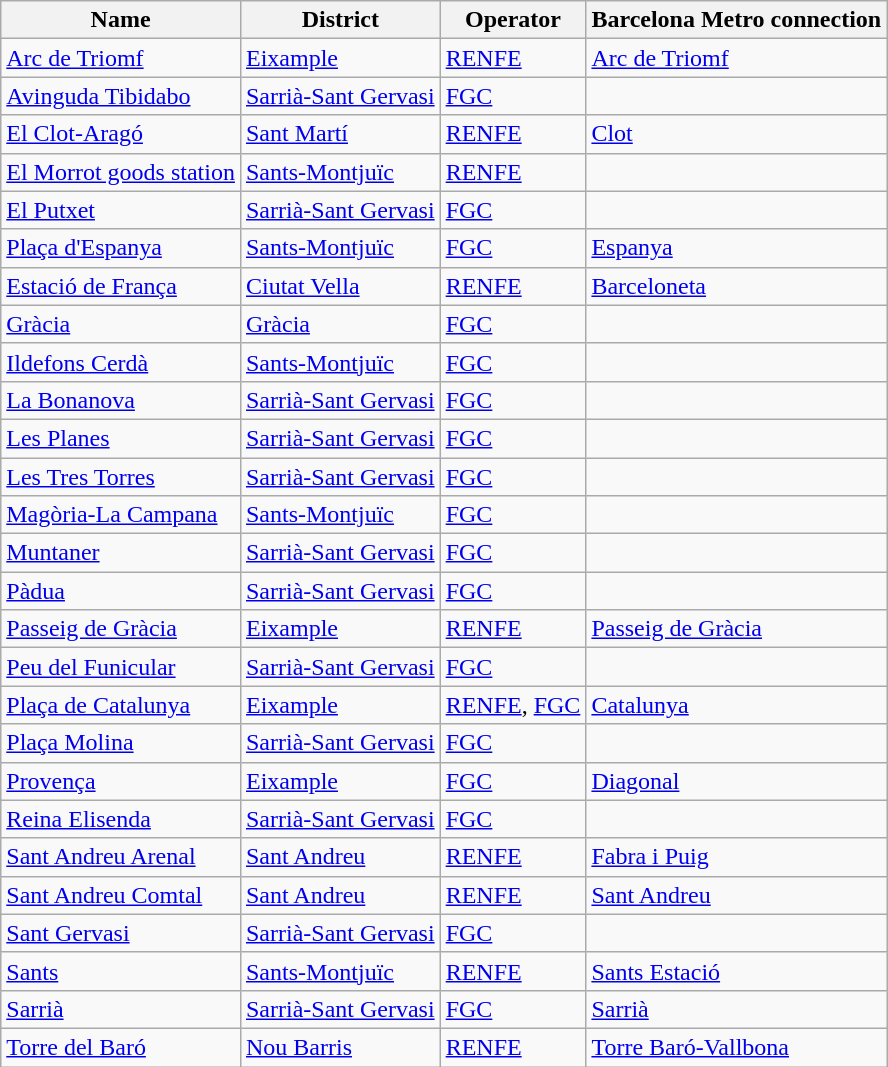<table class="wikitable sortable">
<tr>
<th>Name</th>
<th>District</th>
<th>Operator</th>
<th>Barcelona Metro connection</th>
</tr>
<tr>
<td><a href='#'>Arc de Triomf</a></td>
<td><a href='#'>Eixample</a></td>
<td><a href='#'>RENFE</a></td>
<td><a href='#'>Arc de Triomf</a></td>
</tr>
<tr>
<td><a href='#'>Avinguda Tibidabo</a></td>
<td><a href='#'>Sarrià-Sant Gervasi</a></td>
<td><a href='#'>FGC</a></td>
<td></td>
</tr>
<tr>
<td><a href='#'>El Clot-Aragó</a></td>
<td><a href='#'>Sant Martí</a></td>
<td><a href='#'>RENFE</a></td>
<td><a href='#'>Clot</a></td>
</tr>
<tr>
<td><a href='#'>El Morrot goods station</a></td>
<td><a href='#'>Sants-Montjuïc</a></td>
<td><a href='#'>RENFE</a></td>
<td></td>
</tr>
<tr>
<td><a href='#'>El Putxet</a></td>
<td><a href='#'>Sarrià-Sant Gervasi</a></td>
<td><a href='#'>FGC</a></td>
<td></td>
</tr>
<tr>
<td><a href='#'>Plaça d'Espanya</a></td>
<td><a href='#'>Sants-Montjuïc</a></td>
<td><a href='#'>FGC</a></td>
<td><a href='#'>Espanya</a></td>
</tr>
<tr>
<td><a href='#'>Estació de França</a></td>
<td><a href='#'>Ciutat Vella</a></td>
<td><a href='#'>RENFE</a></td>
<td><a href='#'>Barceloneta</a></td>
</tr>
<tr>
<td><a href='#'>Gràcia</a></td>
<td><a href='#'>Gràcia</a></td>
<td><a href='#'>FGC</a></td>
<td></td>
</tr>
<tr>
<td><a href='#'>Ildefons Cerdà</a></td>
<td><a href='#'>Sants-Montjuïc</a></td>
<td><a href='#'>FGC</a></td>
<td></td>
</tr>
<tr>
<td><a href='#'>La Bonanova</a></td>
<td><a href='#'>Sarrià-Sant Gervasi</a></td>
<td><a href='#'>FGC</a></td>
<td></td>
</tr>
<tr>
<td><a href='#'>Les Planes</a></td>
<td><a href='#'>Sarrià-Sant Gervasi</a></td>
<td><a href='#'>FGC</a></td>
</tr>
<tr>
<td><a href='#'>Les Tres Torres</a></td>
<td><a href='#'>Sarrià-Sant Gervasi</a></td>
<td><a href='#'>FGC</a></td>
<td></td>
</tr>
<tr>
<td><a href='#'>Magòria-La Campana</a></td>
<td><a href='#'>Sants-Montjuïc</a></td>
<td><a href='#'>FGC</a></td>
<td></td>
</tr>
<tr>
<td><a href='#'>Muntaner</a></td>
<td><a href='#'>Sarrià-Sant Gervasi</a></td>
<td><a href='#'>FGC</a></td>
<td></td>
</tr>
<tr>
<td><a href='#'>Pàdua</a></td>
<td><a href='#'>Sarrià-Sant Gervasi</a></td>
<td><a href='#'>FGC</a></td>
<td></td>
</tr>
<tr>
<td><a href='#'>Passeig de Gràcia</a></td>
<td><a href='#'>Eixample</a></td>
<td><a href='#'>RENFE</a></td>
<td><a href='#'>Passeig de Gràcia</a></td>
</tr>
<tr>
<td><a href='#'>Peu del Funicular</a></td>
<td><a href='#'>Sarrià-Sant Gervasi</a></td>
<td><a href='#'>FGC</a></td>
<td></td>
</tr>
<tr>
<td><a href='#'>Plaça de Catalunya</a></td>
<td><a href='#'>Eixample</a></td>
<td><a href='#'>RENFE</a>, <a href='#'>FGC</a></td>
<td><a href='#'>Catalunya</a></td>
</tr>
<tr>
<td><a href='#'>Plaça Molina</a></td>
<td><a href='#'>Sarrià-Sant Gervasi</a></td>
<td><a href='#'>FGC</a></td>
<td></td>
</tr>
<tr>
<td><a href='#'>Provença</a></td>
<td><a href='#'>Eixample</a></td>
<td><a href='#'>FGC</a></td>
<td><a href='#'>Diagonal</a></td>
</tr>
<tr>
<td><a href='#'>Reina Elisenda</a></td>
<td><a href='#'>Sarrià-Sant Gervasi</a></td>
<td><a href='#'>FGC</a></td>
<td></td>
</tr>
<tr>
<td><a href='#'>Sant Andreu Arenal</a></td>
<td><a href='#'>Sant Andreu</a></td>
<td><a href='#'>RENFE</a></td>
<td><a href='#'>Fabra i Puig</a></td>
</tr>
<tr>
<td><a href='#'>Sant Andreu Comtal</a></td>
<td><a href='#'>Sant Andreu</a></td>
<td><a href='#'>RENFE</a></td>
<td><a href='#'>Sant Andreu</a></td>
</tr>
<tr>
<td><a href='#'>Sant Gervasi</a></td>
<td><a href='#'>Sarrià-Sant Gervasi</a></td>
<td><a href='#'>FGC</a></td>
<td></td>
</tr>
<tr>
<td><a href='#'>Sants</a></td>
<td><a href='#'>Sants-Montjuïc</a></td>
<td><a href='#'>RENFE</a></td>
<td><a href='#'>Sants Estació</a></td>
</tr>
<tr>
<td><a href='#'>Sarrià</a></td>
<td><a href='#'>Sarrià-Sant Gervasi</a></td>
<td><a href='#'>FGC</a></td>
<td><a href='#'>Sarrià</a></td>
</tr>
<tr>
<td><a href='#'>Torre del Baró</a></td>
<td><a href='#'>Nou Barris</a></td>
<td><a href='#'>RENFE</a></td>
<td><a href='#'>Torre Baró-Vallbona</a></td>
</tr>
</table>
